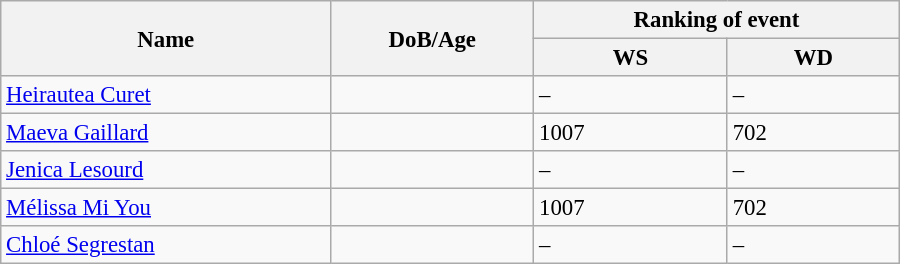<table class="wikitable"  style="width:600px; font-size:95%;">
<tr>
<th align="left" rowspan="2">Name</th>
<th align="left" rowspan="2">DoB/Age</th>
<th align="center" colspan="2">Ranking of event</th>
</tr>
<tr>
<th align="center">WS</th>
<th align="center">WD</th>
</tr>
<tr>
<td align="left"><a href='#'>Heirautea Curet</a></td>
<td align="left"></td>
<td>–</td>
<td>–</td>
</tr>
<tr>
<td align="left"><a href='#'>Maeva Gaillard</a></td>
<td align="left"></td>
<td>1007</td>
<td>702</td>
</tr>
<tr>
<td align="left"><a href='#'>Jenica Lesourd</a></td>
<td align="left"></td>
<td>–</td>
<td>–</td>
</tr>
<tr>
<td align="left"><a href='#'>Mélissa Mi You</a></td>
<td align="left"></td>
<td>1007</td>
<td>702</td>
</tr>
<tr>
<td align="left"><a href='#'>Chloé Segrestan</a></td>
<td align="left"></td>
<td>–</td>
<td>–</td>
</tr>
</table>
